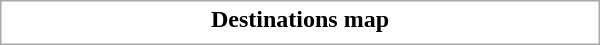<table class="collapsible collapsed" style="border:1px #aaa solid; width:25em; margin:0.2em auto">
<tr>
<th>Destinations map</th>
</tr>
<tr>
<td></td>
</tr>
</table>
